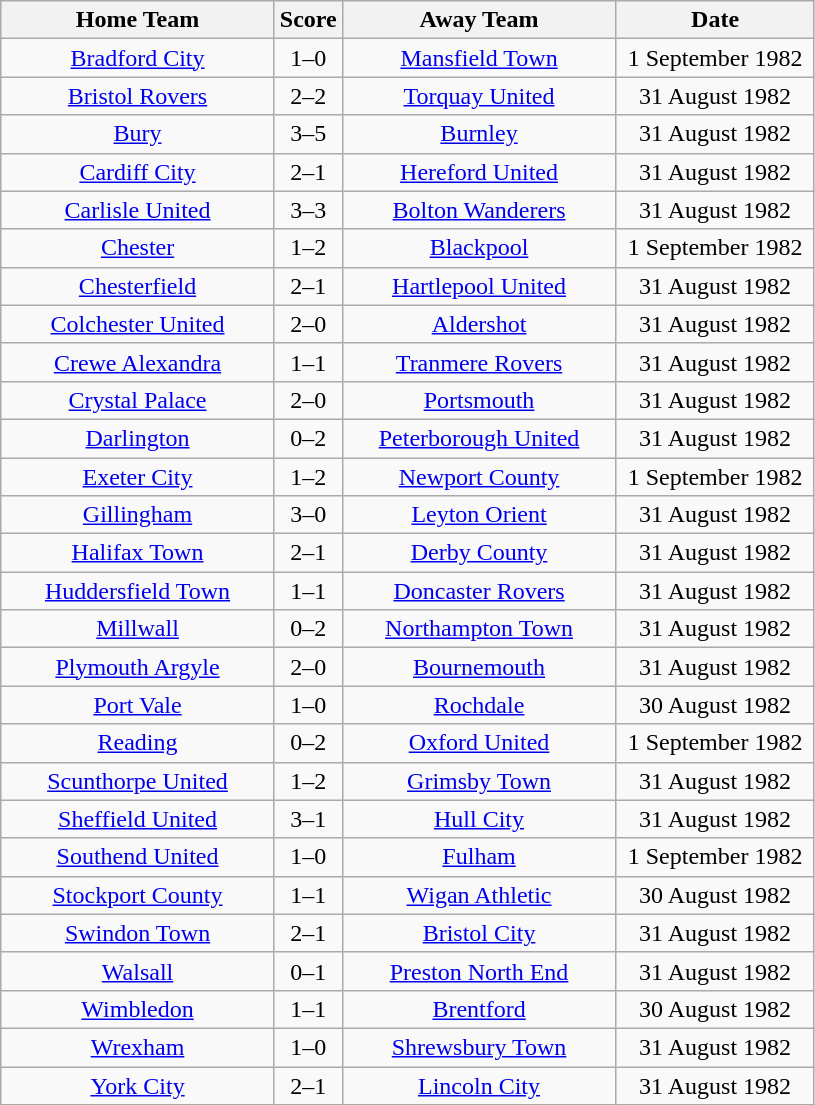<table class="wikitable" style="text-align:center;">
<tr>
<th width=175>Home Team</th>
<th width=20>Score</th>
<th width=175>Away Team</th>
<th width=125>Date</th>
</tr>
<tr>
<td><a href='#'>Bradford City</a></td>
<td>1–0</td>
<td><a href='#'>Mansfield Town</a></td>
<td>1 September 1982</td>
</tr>
<tr>
<td><a href='#'>Bristol Rovers</a></td>
<td>2–2</td>
<td><a href='#'>Torquay United</a></td>
<td>31 August 1982</td>
</tr>
<tr>
<td><a href='#'>Bury</a></td>
<td>3–5</td>
<td><a href='#'>Burnley</a></td>
<td>31 August 1982</td>
</tr>
<tr>
<td><a href='#'>Cardiff City</a></td>
<td>2–1</td>
<td><a href='#'>Hereford United</a></td>
<td>31 August 1982</td>
</tr>
<tr>
<td><a href='#'>Carlisle United</a></td>
<td>3–3</td>
<td><a href='#'>Bolton Wanderers</a></td>
<td>31 August 1982</td>
</tr>
<tr>
<td><a href='#'>Chester</a></td>
<td>1–2</td>
<td><a href='#'>Blackpool</a></td>
<td>1 September 1982</td>
</tr>
<tr>
<td><a href='#'>Chesterfield</a></td>
<td>2–1</td>
<td><a href='#'>Hartlepool United</a></td>
<td>31 August 1982</td>
</tr>
<tr>
<td><a href='#'>Colchester United</a></td>
<td>2–0</td>
<td><a href='#'>Aldershot</a></td>
<td>31 August 1982</td>
</tr>
<tr>
<td><a href='#'>Crewe Alexandra</a></td>
<td>1–1</td>
<td><a href='#'>Tranmere Rovers</a></td>
<td>31 August 1982</td>
</tr>
<tr>
<td><a href='#'>Crystal Palace</a></td>
<td>2–0</td>
<td><a href='#'>Portsmouth</a></td>
<td>31 August 1982</td>
</tr>
<tr>
<td><a href='#'>Darlington</a></td>
<td>0–2</td>
<td><a href='#'>Peterborough United</a></td>
<td>31 August 1982</td>
</tr>
<tr>
<td><a href='#'>Exeter City</a></td>
<td>1–2</td>
<td><a href='#'>Newport County</a></td>
<td>1 September 1982</td>
</tr>
<tr>
<td><a href='#'>Gillingham</a></td>
<td>3–0</td>
<td><a href='#'>Leyton Orient</a></td>
<td>31 August 1982</td>
</tr>
<tr>
<td><a href='#'>Halifax Town</a></td>
<td>2–1</td>
<td><a href='#'>Derby County</a></td>
<td>31 August 1982</td>
</tr>
<tr>
<td><a href='#'>Huddersfield Town</a></td>
<td>1–1</td>
<td><a href='#'>Doncaster Rovers</a></td>
<td>31 August 1982</td>
</tr>
<tr>
<td><a href='#'>Millwall</a></td>
<td>0–2</td>
<td><a href='#'>Northampton Town</a></td>
<td>31 August 1982</td>
</tr>
<tr>
<td><a href='#'>Plymouth Argyle</a></td>
<td>2–0</td>
<td><a href='#'>Bournemouth</a></td>
<td>31 August 1982</td>
</tr>
<tr>
<td><a href='#'>Port Vale</a></td>
<td>1–0</td>
<td><a href='#'>Rochdale</a></td>
<td>30 August 1982</td>
</tr>
<tr>
<td><a href='#'>Reading</a></td>
<td>0–2</td>
<td><a href='#'>Oxford United</a></td>
<td>1 September 1982</td>
</tr>
<tr>
<td><a href='#'>Scunthorpe United</a></td>
<td>1–2</td>
<td><a href='#'>Grimsby Town</a></td>
<td>31 August 1982</td>
</tr>
<tr>
<td><a href='#'>Sheffield United</a></td>
<td>3–1</td>
<td><a href='#'>Hull City</a></td>
<td>31 August 1982</td>
</tr>
<tr>
<td><a href='#'>Southend United</a></td>
<td>1–0</td>
<td><a href='#'>Fulham</a></td>
<td>1 September 1982</td>
</tr>
<tr>
<td><a href='#'>Stockport County</a></td>
<td>1–1</td>
<td><a href='#'>Wigan Athletic</a></td>
<td>30 August 1982</td>
</tr>
<tr>
<td><a href='#'>Swindon Town</a></td>
<td>2–1</td>
<td><a href='#'>Bristol City</a></td>
<td>31 August 1982</td>
</tr>
<tr>
<td><a href='#'>Walsall</a></td>
<td>0–1</td>
<td><a href='#'>Preston North End</a></td>
<td>31 August 1982</td>
</tr>
<tr>
<td><a href='#'>Wimbledon</a></td>
<td>1–1</td>
<td><a href='#'>Brentford</a></td>
<td>30 August 1982</td>
</tr>
<tr>
<td><a href='#'>Wrexham</a></td>
<td>1–0</td>
<td><a href='#'>Shrewsbury Town</a></td>
<td>31 August 1982</td>
</tr>
<tr>
<td><a href='#'>York City</a></td>
<td>2–1</td>
<td><a href='#'>Lincoln City</a></td>
<td>31 August 1982</td>
</tr>
<tr>
</tr>
</table>
